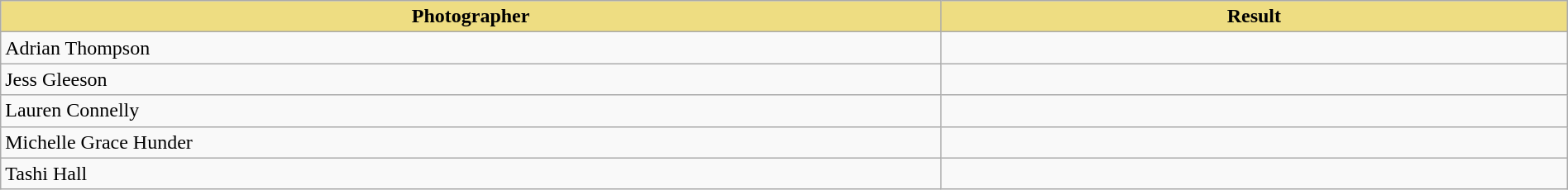<table class="wikitable" width=100%>
<tr>
<th style="width:15%;background:#EEDD82;">Photographer</th>
<th style="width:10%;background:#EEDD82;">Result</th>
</tr>
<tr>
<td>Adrian Thompson</td>
<td></td>
</tr>
<tr>
<td>Jess Gleeson</td>
<td></td>
</tr>
<tr>
<td>Lauren Connelly</td>
<td></td>
</tr>
<tr>
<td>Michelle Grace Hunder</td>
<td></td>
</tr>
<tr>
<td>Tashi Hall</td>
<td></td>
</tr>
</table>
